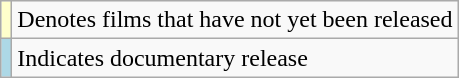<table class="wikitable ">
<tr>
<td style="background:#ffc;"></td>
<td>Denotes films that have not yet been released</td>
</tr>
<tr>
<td style="background:#add8e6;"></td>
<td>Indicates documentary release</td>
</tr>
</table>
